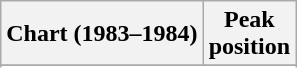<table class="wikitable sortable">
<tr>
<th>Chart (1983–1984)</th>
<th>Peak<br>position</th>
</tr>
<tr>
</tr>
<tr>
</tr>
</table>
